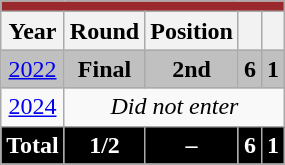<table class="wikitable" style="text-align: center;">
<tr>
<th style="background:#99292D;" colspan="5"><a href='#'></a></th>
</tr>
<tr>
<th>Year</th>
<th>Round</th>
<th>Position</th>
<th></th>
<th></th>
</tr>
<tr style="background:#C0C0C0;">
<td> <a href='#'>2022</a></td>
<td><strong>Final</strong></td>
<td><strong>2nd</strong></td>
<td><strong>6</strong></td>
<td><strong>1</strong></td>
</tr>
<tr>
<td> <a href='#'>2024</a></td>
<td colspan=6><em>Did not enter</em></td>
</tr>
<tr>
<th style="color:white; background:#000000;">Total</th>
<th style="color:white; background:#000000;">1/2</th>
<th style="color:white; background:#000000;">–</th>
<th style="color:white; background:#000000;">6</th>
<th style="color:white; background:#000000;">1</th>
</tr>
</table>
